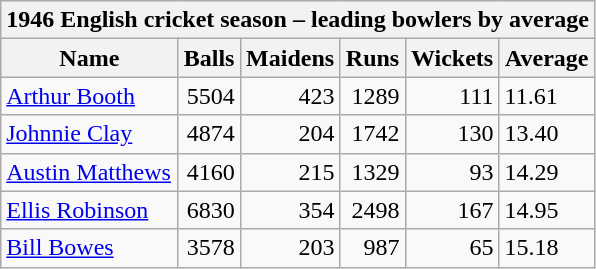<table class="wikitable">
<tr>
<th bgcolor="#efefef" colspan="7">1946 English cricket season – leading bowlers by average</th>
</tr>
<tr bgcolor="#efefef">
<th>Name</th>
<th>Balls</th>
<th>Maidens</th>
<th>Runs</th>
<th>Wickets</th>
<th>Average</th>
</tr>
<tr>
<td><a href='#'>Arthur Booth</a></td>
<td align="right">5504</td>
<td align="right">423</td>
<td align="right">1289</td>
<td align="right">111</td>
<td>11.61</td>
</tr>
<tr>
<td><a href='#'>Johnnie Clay</a></td>
<td align="right">4874</td>
<td align="right">204</td>
<td align="right">1742</td>
<td align="right">130</td>
<td>13.40</td>
</tr>
<tr>
<td><a href='#'>Austin Matthews</a></td>
<td align="right">4160</td>
<td align="right">215</td>
<td align="right">1329</td>
<td align="right">93</td>
<td>14.29</td>
</tr>
<tr>
<td><a href='#'>Ellis Robinson</a></td>
<td align="right">6830</td>
<td align="right">354</td>
<td align="right">2498</td>
<td align="right">167</td>
<td>14.95</td>
</tr>
<tr>
<td><a href='#'>Bill Bowes</a></td>
<td align="right">3578</td>
<td align="right">203</td>
<td align="right">987</td>
<td align="right">65</td>
<td>15.18</td>
</tr>
</table>
